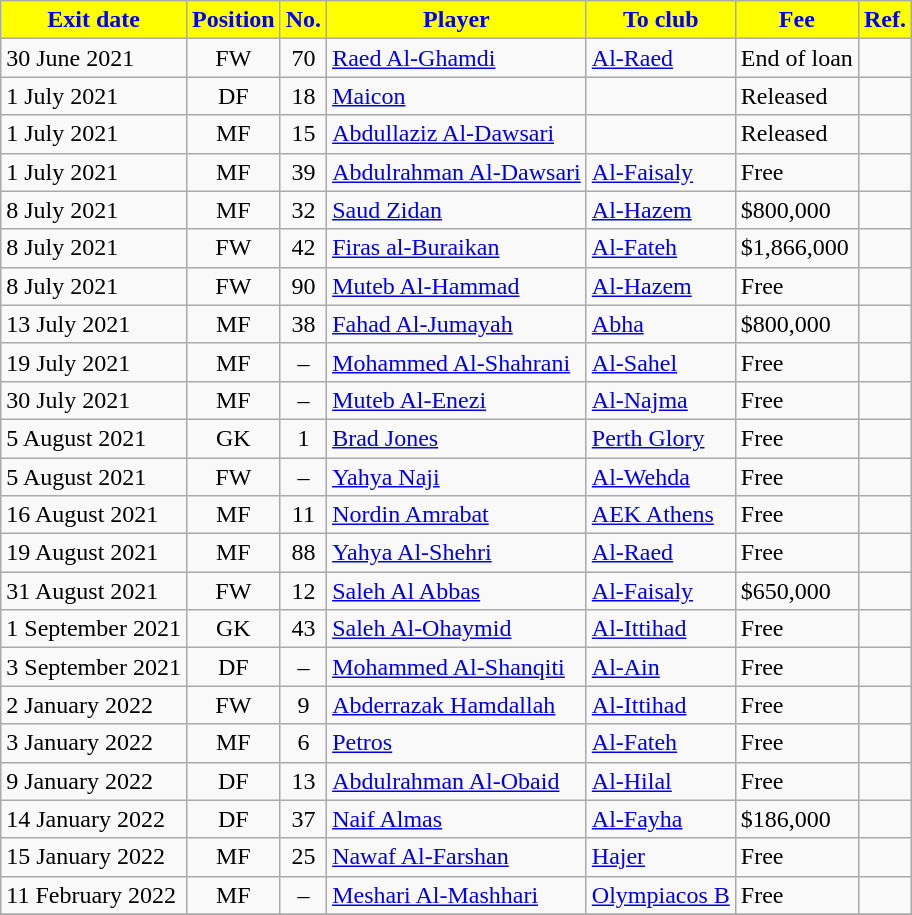<table class="wikitable sortable">
<tr>
<th style="background:yellow; color:blue;"><strong>Exit date</strong></th>
<th style="background:yellow; color:blue;"><strong>Position</strong></th>
<th style="background:yellow; color:blue;"><strong>No.</strong></th>
<th style="background:yellow; color:blue;"><strong>Player</strong></th>
<th style="background:yellow; color:blue;"><strong>To club</strong></th>
<th style="background:yellow; color:blue;"><strong>Fee</strong></th>
<th style="background:yellow; color:blue;"><strong>Ref.</strong></th>
</tr>
<tr>
<td>30 June 2021</td>
<td style="text-align:center;">FW</td>
<td style="text-align:center;">70</td>
<td style="text-align:left;"> <a href='#'>Raed Al-Ghamdi</a></td>
<td style="text-align:left;"> <a href='#'>Al-Raed</a></td>
<td>End of loan</td>
<td></td>
</tr>
<tr>
<td>1 July 2021</td>
<td style="text-align:center;">DF</td>
<td style="text-align:center;">18</td>
<td style="text-align:left;"> <a href='#'>Maicon</a></td>
<td style="text-align:left;"></td>
<td>Released</td>
<td></td>
</tr>
<tr>
<td>1 July 2021</td>
<td style="text-align:center;">MF</td>
<td style="text-align:center;">15</td>
<td style="text-align:left;"> <a href='#'>Abdullaziz Al-Dawsari</a></td>
<td style="text-align:left;"></td>
<td>Released</td>
<td></td>
</tr>
<tr>
<td>1 July 2021</td>
<td style="text-align:center;">MF</td>
<td style="text-align:center;">39</td>
<td style="text-align:left;"> <a href='#'>Abdulrahman Al-Dawsari</a></td>
<td style="text-align:left;"> <a href='#'>Al-Faisaly</a></td>
<td>Free</td>
<td></td>
</tr>
<tr>
<td>8 July 2021</td>
<td style="text-align:center;">MF</td>
<td style="text-align:center;">32</td>
<td style="text-align:left;"> <a href='#'>Saud Zidan</a></td>
<td style="text-align:left;"> <a href='#'>Al-Hazem</a></td>
<td>$800,000</td>
<td></td>
</tr>
<tr>
<td>8 July 2021</td>
<td style="text-align:center;">FW</td>
<td style="text-align:center;">42</td>
<td style="text-align:left;"> <a href='#'>Firas al-Buraikan</a></td>
<td style="text-align:left;"> <a href='#'>Al-Fateh</a></td>
<td>$1,866,000</td>
<td></td>
</tr>
<tr>
<td>8 July 2021</td>
<td style="text-align:center;">FW</td>
<td style="text-align:center;">90</td>
<td style="text-align:left;"> <a href='#'>Muteb Al-Hammad</a></td>
<td style="text-align:left;"> <a href='#'>Al-Hazem</a></td>
<td>Free</td>
<td></td>
</tr>
<tr>
<td>13 July 2021</td>
<td style="text-align:center;">MF</td>
<td style="text-align:center;">38</td>
<td style="text-align:left;"> <a href='#'>Fahad Al-Jumayah</a></td>
<td style="text-align:left;"> <a href='#'>Abha</a></td>
<td>$800,000</td>
<td></td>
</tr>
<tr>
<td>19 July 2021</td>
<td style="text-align:center;">MF</td>
<td style="text-align:center;">–</td>
<td style="text-align:left;"> <a href='#'>Mohammed Al-Shahrani</a></td>
<td style="text-align:left;"> <a href='#'>Al-Sahel</a></td>
<td>Free</td>
<td></td>
</tr>
<tr>
<td>30 July 2021</td>
<td style="text-align:center;">MF</td>
<td style="text-align:center;">–</td>
<td style="text-align:left;"> <a href='#'>Muteb Al-Enezi</a></td>
<td style="text-align:left;"> <a href='#'>Al-Najma</a></td>
<td>Free</td>
<td></td>
</tr>
<tr>
<td>5 August 2021</td>
<td style="text-align:center;">GK</td>
<td style="text-align:center;">1</td>
<td style="text-align:left;"> <a href='#'>Brad Jones</a></td>
<td style="text-align:left;"> <a href='#'>Perth Glory</a></td>
<td>Free</td>
<td></td>
</tr>
<tr>
<td>5 August 2021</td>
<td style="text-align:center;">FW</td>
<td style="text-align:center;">–</td>
<td style="text-align:left;"> <a href='#'>Yahya Naji</a></td>
<td style="text-align:left;"> <a href='#'>Al-Wehda</a></td>
<td>Free</td>
<td></td>
</tr>
<tr>
<td>16 August 2021</td>
<td style="text-align:center;">MF</td>
<td style="text-align:center;">11</td>
<td style="text-align:left;"> <a href='#'>Nordin Amrabat</a></td>
<td style="text-align:left;"> <a href='#'>AEK Athens</a></td>
<td>Free</td>
<td></td>
</tr>
<tr>
<td>19 August 2021</td>
<td style="text-align:center;">MF</td>
<td style="text-align:center;">88</td>
<td style="text-align:left;"> <a href='#'>Yahya Al-Shehri</a></td>
<td style="text-align:left;"> <a href='#'>Al-Raed</a></td>
<td>Free</td>
<td></td>
</tr>
<tr>
<td>31 August 2021</td>
<td style="text-align:center;">FW</td>
<td style="text-align:center;">12</td>
<td style="text-align:left;"> <a href='#'>Saleh Al Abbas</a></td>
<td style="text-align:left;"> <a href='#'>Al-Faisaly</a></td>
<td>$650,000</td>
<td></td>
</tr>
<tr>
<td>1 September 2021</td>
<td style="text-align:center;">GK</td>
<td style="text-align:center;">43</td>
<td style="text-align:left;"> <a href='#'>Saleh Al-Ohaymid</a></td>
<td style="text-align:left;"> <a href='#'>Al-Ittihad</a></td>
<td>Free</td>
<td></td>
</tr>
<tr>
<td>3 September 2021</td>
<td style="text-align:center;">DF</td>
<td style="text-align:center;">–</td>
<td style="text-align:left;"> <a href='#'>Mohammed Al-Shanqiti</a></td>
<td style="text-align:left;"> <a href='#'>Al-Ain</a></td>
<td>Free</td>
<td></td>
</tr>
<tr>
<td>2 January 2022</td>
<td style="text-align:center;">FW</td>
<td style="text-align:center;">9</td>
<td style="text-align:left;"> <a href='#'>Abderrazak Hamdallah</a></td>
<td style="text-align:left;"> <a href='#'>Al-Ittihad</a></td>
<td>Free</td>
<td></td>
</tr>
<tr>
<td>3 January 2022</td>
<td style="text-align:center;">MF</td>
<td style="text-align:center;">6</td>
<td style="text-align:left;"> <a href='#'>Petros</a></td>
<td style="text-align:left;"> <a href='#'>Al-Fateh</a></td>
<td>Free</td>
<td></td>
</tr>
<tr>
<td>9 January 2022</td>
<td style="text-align:center;">DF</td>
<td style="text-align:center;">13</td>
<td style="text-align:left;"> <a href='#'>Abdulrahman Al-Obaid</a></td>
<td style="text-align:left;"> <a href='#'>Al-Hilal</a></td>
<td>Free</td>
<td></td>
</tr>
<tr>
<td>14 January 2022</td>
<td style="text-align:center;">DF</td>
<td style="text-align:center;">37</td>
<td style="text-align:left;"> <a href='#'>Naif Almas</a></td>
<td style="text-align:left;"> <a href='#'>Al-Fayha</a></td>
<td>$186,000</td>
<td></td>
</tr>
<tr>
<td>15 January 2022</td>
<td style="text-align:center;">MF</td>
<td style="text-align:center;">25</td>
<td style="text-align:left;"> <a href='#'>Nawaf Al-Farshan</a></td>
<td style="text-align:left;"> <a href='#'>Hajer</a></td>
<td>Free</td>
<td></td>
</tr>
<tr>
<td>11 February 2022</td>
<td style="text-align:center;">MF</td>
<td style="text-align:center;">–</td>
<td style="text-align:left;"> <a href='#'>Meshari Al-Mashhari</a></td>
<td style="text-align:left;"> <a href='#'>Olympiacos B</a></td>
<td>Free</td>
<td></td>
</tr>
<tr>
</tr>
</table>
